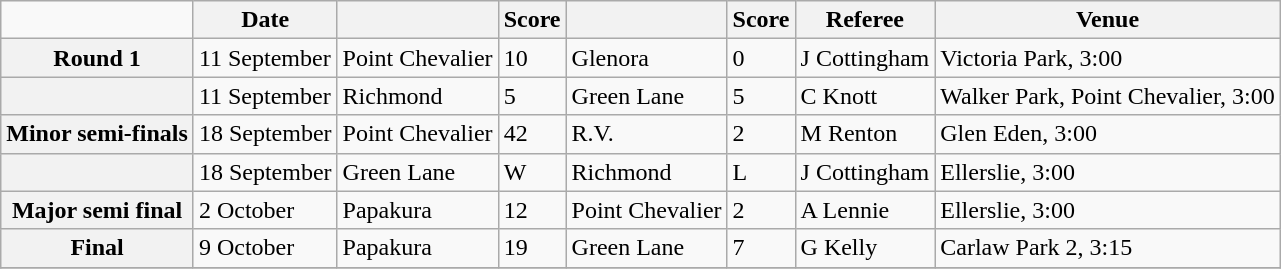<table class="wikitable mw-collapsible">
<tr>
<td></td>
<th scope="col">Date</th>
<th scope="col"></th>
<th scope="col">Score</th>
<th scope="col"></th>
<th scope="col">Score</th>
<th scope="col">Referee</th>
<th scope="col">Venue</th>
</tr>
<tr>
<th scope="row">Round 1</th>
<td>11 September</td>
<td>Point Chevalier</td>
<td>10</td>
<td>Glenora</td>
<td>0</td>
<td>J Cottingham</td>
<td>Victoria Park, 3:00</td>
</tr>
<tr>
<th scope="row"></th>
<td>11 September</td>
<td>Richmond</td>
<td>5</td>
<td>Green Lane</td>
<td>5</td>
<td>C Knott</td>
<td>Walker Park, Point Chevalier, 3:00</td>
</tr>
<tr>
<th scope="row">Minor semi-finals</th>
<td>18 September</td>
<td>Point Chevalier</td>
<td>42</td>
<td>R.V.</td>
<td>2</td>
<td>M Renton</td>
<td>Glen Eden, 3:00</td>
</tr>
<tr>
<th scope="row"></th>
<td>18 September</td>
<td>Green Lane</td>
<td>W</td>
<td>Richmond</td>
<td>L</td>
<td>J Cottingham</td>
<td>Ellerslie, 3:00</td>
</tr>
<tr>
<th scope="row">Major semi final</th>
<td>2 October</td>
<td>Papakura</td>
<td>12</td>
<td>Point Chevalier</td>
<td>2</td>
<td>A Lennie</td>
<td>Ellerslie, 3:00</td>
</tr>
<tr>
<th scope="row">Final</th>
<td>9 October</td>
<td>Papakura</td>
<td>19</td>
<td>Green Lane</td>
<td>7</td>
<td>G Kelly</td>
<td>Carlaw Park 2, 3:15</td>
</tr>
<tr>
</tr>
</table>
